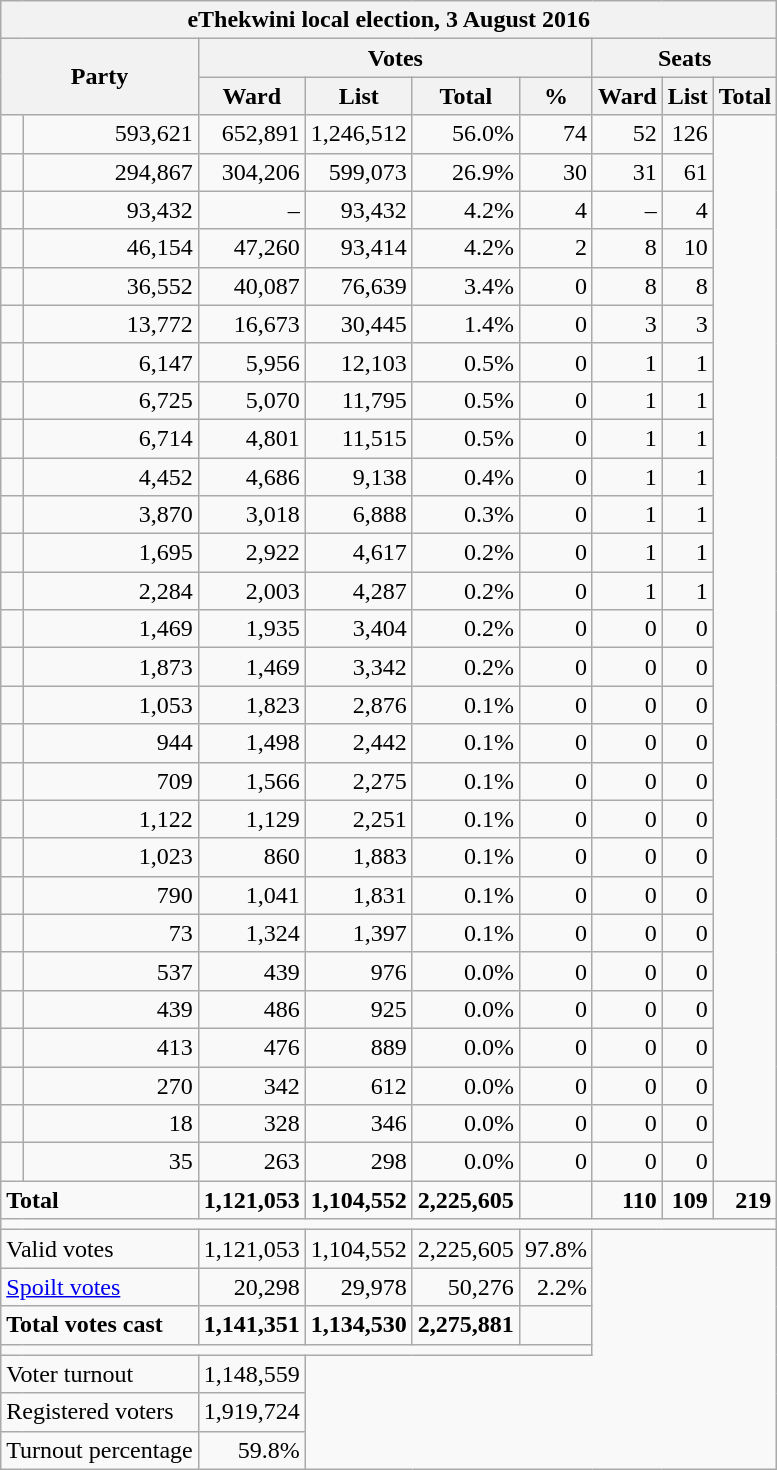<table class=wikitable style="text-align:right">
<tr>
<th colspan="9" align="center">eThekwini local election, 3 August 2016</th>
</tr>
<tr>
<th rowspan="2" colspan="2">Party</th>
<th colspan="4" align="center">Votes</th>
<th colspan="3" align="center">Seats</th>
</tr>
<tr>
<th>Ward</th>
<th>List</th>
<th>Total</th>
<th>%</th>
<th>Ward</th>
<th>List</th>
<th>Total</th>
</tr>
<tr>
<td></td>
<td>593,621</td>
<td>652,891</td>
<td>1,246,512</td>
<td>56.0%</td>
<td>74</td>
<td>52</td>
<td>126</td>
</tr>
<tr>
<td></td>
<td>294,867</td>
<td>304,206</td>
<td>599,073</td>
<td>26.9%</td>
<td>30</td>
<td>31</td>
<td>61</td>
</tr>
<tr>
<td></td>
<td>93,432</td>
<td>–</td>
<td>93,432</td>
<td>4.2%</td>
<td>4</td>
<td>–</td>
<td>4</td>
</tr>
<tr>
<td></td>
<td>46,154</td>
<td>47,260</td>
<td>93,414</td>
<td>4.2%</td>
<td>2</td>
<td>8</td>
<td>10</td>
</tr>
<tr>
<td></td>
<td>36,552</td>
<td>40,087</td>
<td>76,639</td>
<td>3.4%</td>
<td>0</td>
<td>8</td>
<td>8</td>
</tr>
<tr>
<td></td>
<td>13,772</td>
<td>16,673</td>
<td>30,445</td>
<td>1.4%</td>
<td>0</td>
<td>3</td>
<td>3</td>
</tr>
<tr>
<td></td>
<td>6,147</td>
<td>5,956</td>
<td>12,103</td>
<td>0.5%</td>
<td>0</td>
<td>1</td>
<td>1</td>
</tr>
<tr>
<td></td>
<td>6,725</td>
<td>5,070</td>
<td>11,795</td>
<td>0.5%</td>
<td>0</td>
<td>1</td>
<td>1</td>
</tr>
<tr>
<td></td>
<td>6,714</td>
<td>4,801</td>
<td>11,515</td>
<td>0.5%</td>
<td>0</td>
<td>1</td>
<td>1</td>
</tr>
<tr>
<td></td>
<td>4,452</td>
<td>4,686</td>
<td>9,138</td>
<td>0.4%</td>
<td>0</td>
<td>1</td>
<td>1</td>
</tr>
<tr>
<td></td>
<td>3,870</td>
<td>3,018</td>
<td>6,888</td>
<td>0.3%</td>
<td>0</td>
<td>1</td>
<td>1</td>
</tr>
<tr>
<td></td>
<td>1,695</td>
<td>2,922</td>
<td>4,617</td>
<td>0.2%</td>
<td>0</td>
<td>1</td>
<td>1</td>
</tr>
<tr>
<td></td>
<td>2,284</td>
<td>2,003</td>
<td>4,287</td>
<td>0.2%</td>
<td>0</td>
<td>1</td>
<td>1</td>
</tr>
<tr>
<td></td>
<td>1,469</td>
<td>1,935</td>
<td>3,404</td>
<td>0.2%</td>
<td>0</td>
<td>0</td>
<td>0</td>
</tr>
<tr>
<td></td>
<td>1,873</td>
<td>1,469</td>
<td>3,342</td>
<td>0.2%</td>
<td>0</td>
<td>0</td>
<td>0</td>
</tr>
<tr>
<td></td>
<td>1,053</td>
<td>1,823</td>
<td>2,876</td>
<td>0.1%</td>
<td>0</td>
<td>0</td>
<td>0</td>
</tr>
<tr>
<td></td>
<td>944</td>
<td>1,498</td>
<td>2,442</td>
<td>0.1%</td>
<td>0</td>
<td>0</td>
<td>0</td>
</tr>
<tr>
<td></td>
<td>709</td>
<td>1,566</td>
<td>2,275</td>
<td>0.1%</td>
<td>0</td>
<td>0</td>
<td>0</td>
</tr>
<tr>
<td></td>
<td>1,122</td>
<td>1,129</td>
<td>2,251</td>
<td>0.1%</td>
<td>0</td>
<td>0</td>
<td>0</td>
</tr>
<tr>
<td></td>
<td>1,023</td>
<td>860</td>
<td>1,883</td>
<td>0.1%</td>
<td>0</td>
<td>0</td>
<td>0</td>
</tr>
<tr>
<td></td>
<td>790</td>
<td>1,041</td>
<td>1,831</td>
<td>0.1%</td>
<td>0</td>
<td>0</td>
<td>0</td>
</tr>
<tr>
<td></td>
<td>73</td>
<td>1,324</td>
<td>1,397</td>
<td>0.1%</td>
<td>0</td>
<td>0</td>
<td>0</td>
</tr>
<tr>
<td></td>
<td>537</td>
<td>439</td>
<td>976</td>
<td>0.0%</td>
<td>0</td>
<td>0</td>
<td>0</td>
</tr>
<tr>
<td></td>
<td>439</td>
<td>486</td>
<td>925</td>
<td>0.0%</td>
<td>0</td>
<td>0</td>
<td>0</td>
</tr>
<tr>
<td></td>
<td>413</td>
<td>476</td>
<td>889</td>
<td>0.0%</td>
<td>0</td>
<td>0</td>
<td>0</td>
</tr>
<tr>
<td></td>
<td>270</td>
<td>342</td>
<td>612</td>
<td>0.0%</td>
<td>0</td>
<td>0</td>
<td>0</td>
</tr>
<tr>
<td></td>
<td>18</td>
<td>328</td>
<td>346</td>
<td>0.0%</td>
<td>0</td>
<td>0</td>
<td>0</td>
</tr>
<tr>
<td></td>
<td>35</td>
<td>263</td>
<td>298</td>
<td>0.0%</td>
<td>0</td>
<td>0</td>
<td>0</td>
</tr>
<tr>
<td colspan="2" style="text-align:left"><strong>Total</strong></td>
<td><strong>1,121,053</strong></td>
<td><strong>1,104,552</strong></td>
<td><strong>2,225,605</strong></td>
<td></td>
<td><strong>110</strong></td>
<td><strong>109</strong></td>
<td><strong>219</strong></td>
</tr>
<tr>
<td colspan="9"></td>
</tr>
<tr>
<td colspan="2" style="text-align:left">Valid votes</td>
<td>1,121,053</td>
<td>1,104,552</td>
<td>2,225,605</td>
<td>97.8%</td>
</tr>
<tr>
<td colspan="2" style="text-align:left"><a href='#'>Spoilt votes</a></td>
<td>20,298</td>
<td>29,978</td>
<td>50,276</td>
<td>2.2%</td>
</tr>
<tr>
<td colspan="2" style="text-align:left"><strong>Total votes cast</strong></td>
<td><strong>1,141,351</strong></td>
<td><strong>1,134,530</strong></td>
<td><strong>2,275,881</strong></td>
<td></td>
</tr>
<tr>
<td colspan="6"></td>
</tr>
<tr>
<td colspan="2" style="text-align:left">Voter turnout</td>
<td>1,148,559</td>
</tr>
<tr>
<td colspan="2" style="text-align:left">Registered voters</td>
<td>1,919,724</td>
</tr>
<tr>
<td colspan="2" style="text-align:left">Turnout percentage</td>
<td>59.8%</td>
</tr>
</table>
